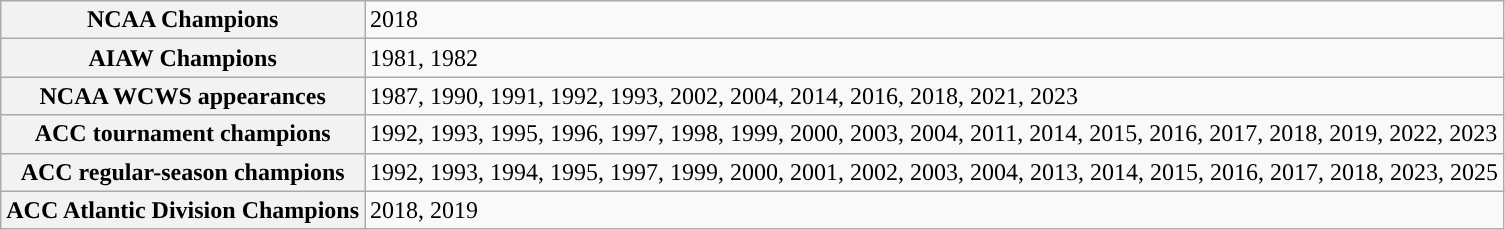<table class="wikitable">
<tr>
<th>NCAA Champions</th>
<td>2018</td>
</tr>
<tr>
<th>AIAW Champions</th>
<td>1981, 1982</td>
</tr>
<tr>
<th>NCAA WCWS appearances</th>
<td>1987, 1990, 1991, 1992, 1993, 2002, 2004, 2014, 2016, 2018, 2021, 2023</td>
</tr>
<tr>
<th>ACC tournament champions</th>
<td>1992, 1993, 1995, 1996, 1997, 1998, 1999, 2000, 2003, 2004, 2011, 2014, 2015, 2016, 2017, 2018, 2019, 2022, 2023</td>
</tr>
<tr>
<th>ACC regular-season champions</th>
<td>1992, 1993, 1994, 1995, 1997, 1999, 2000, 2001, 2002, 2003, 2004, 2013, 2014, 2015, 2016, 2017, 2018, 2023, 2025</td>
</tr>
<tr>
<th>ACC Atlantic Division Champions</th>
<td>2018, 2019</td>
</tr>
</table>
